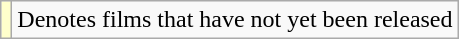<table class="wikitable">
<tr>
<td style="background:#FFFFCC;"></td>
<td>Denotes films that have not yet been released</td>
</tr>
</table>
